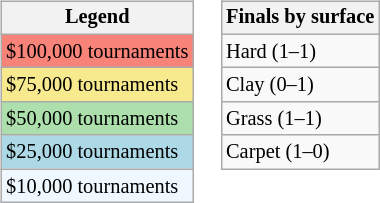<table>
<tr valign=top>
<td><br><table class=wikitable style="font-size:85%">
<tr>
<th>Legend</th>
</tr>
<tr style="background:#f88379;">
<td>$100,000 tournaments</td>
</tr>
<tr style="background:#f7e98e;">
<td>$75,000 tournaments</td>
</tr>
<tr style="background:#addfad;">
<td>$50,000 tournaments</td>
</tr>
<tr style="background:lightblue;">
<td>$25,000 tournaments</td>
</tr>
<tr style="background:#f0f8ff;">
<td>$10,000 tournaments</td>
</tr>
</table>
</td>
<td><br><table class=wikitable style="font-size:85%">
<tr>
<th>Finals by surface</th>
</tr>
<tr>
<td>Hard (1–1)</td>
</tr>
<tr>
<td>Clay (0–1)</td>
</tr>
<tr>
<td>Grass (1–1)</td>
</tr>
<tr>
<td>Carpet (1–0)</td>
</tr>
</table>
</td>
</tr>
</table>
